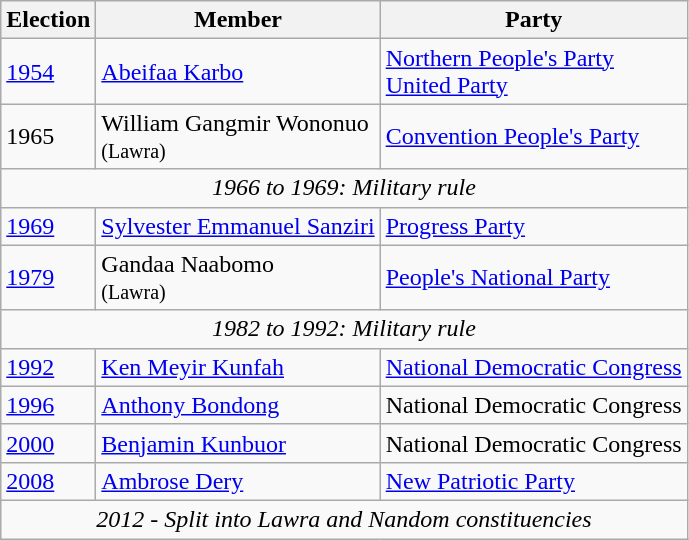<table class="wikitable">
<tr>
<th>Election</th>
<th>Member</th>
<th>Party</th>
</tr>
<tr>
<td><a href='#'>1954</a></td>
<td><a href='#'>Abeifaa Karbo</a></td>
<td><a href='#'>Northern People's Party</a><br><a href='#'>United Party</a></td>
</tr>
<tr>
<td>1965</td>
<td>William Gangmir Wononuo<br><small>(Lawra)</small></td>
<td><a href='#'>Convention People's Party</a></td>
</tr>
<tr>
<td colspan="3" style="text-align:center;"><em>1966 to 1969: Military rule</em></td>
</tr>
<tr>
<td><a href='#'>1969</a></td>
<td><a href='#'>Sylvester Emmanuel Sanziri</a></td>
<td><a href='#'>Progress Party</a></td>
</tr>
<tr>
<td><a href='#'>1979</a></td>
<td>Gandaa Naabomo<br><small>(Lawra)</small></td>
<td><a href='#'>People's National Party</a></td>
</tr>
<tr>
<td colspan="3" style="text-align:center;"><em>1982 to 1992: Military rule</em></td>
</tr>
<tr>
<td><a href='#'>1992</a></td>
<td><a href='#'>Ken Meyir Kunfah</a></td>
<td><a href='#'>National Democratic Congress</a></td>
</tr>
<tr>
<td><a href='#'>1996</a></td>
<td><a href='#'>Anthony Bondong</a></td>
<td>National Democratic Congress</td>
</tr>
<tr>
<td><a href='#'>2000</a></td>
<td><a href='#'>Benjamin Kunbuor</a></td>
<td>National Democratic Congress</td>
</tr>
<tr>
<td><a href='#'>2008</a></td>
<td><a href='#'>Ambrose Dery</a></td>
<td><a href='#'>New Patriotic Party</a></td>
</tr>
<tr>
<td colspan="3" style="text-align:center;"><em>2012 - Split into Lawra and Nandom constituencies</em></td>
</tr>
</table>
